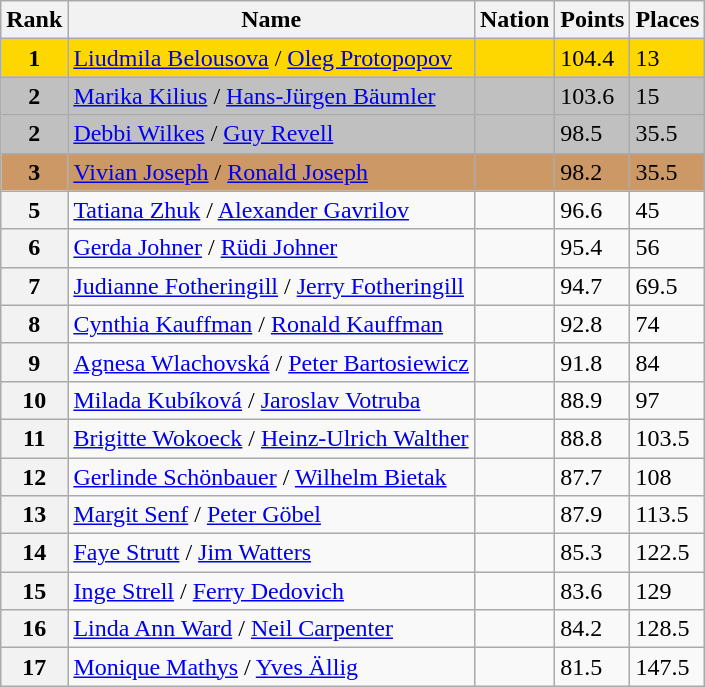<table class="wikitable">
<tr>
<th>Rank</th>
<th>Name</th>
<th>Nation</th>
<th>Points</th>
<th>Places</th>
</tr>
<tr bgcolor="gold">
<td align="center"><strong>1</strong></td>
<td><a href='#'>Liudmila Belousova</a> / <a href='#'>Oleg Protopopov</a></td>
<td></td>
<td>104.4</td>
<td>13</td>
</tr>
<tr bgcolor="silver">
<td align="center"><strong>2</strong></td>
<td><a href='#'>Marika Kilius</a> / <a href='#'>Hans-Jürgen Bäumler</a></td>
<td></td>
<td>103.6</td>
<td>15</td>
</tr>
<tr bgcolor="silver">
<td align="center"><strong>2</strong></td>
<td><a href='#'>Debbi Wilkes</a> / <a href='#'>Guy Revell</a></td>
<td></td>
<td>98.5</td>
<td>35.5</td>
</tr>
<tr bgcolor="cc9966">
<td align="center"><strong>3</strong></td>
<td><a href='#'>Vivian Joseph</a> / <a href='#'>Ronald Joseph</a></td>
<td></td>
<td>98.2</td>
<td>35.5</td>
</tr>
<tr>
<th>5</th>
<td><a href='#'>Tatiana Zhuk</a> / <a href='#'>Alexander Gavrilov</a></td>
<td></td>
<td>96.6</td>
<td>45</td>
</tr>
<tr>
<th>6</th>
<td><a href='#'>Gerda Johner</a> / <a href='#'>Rüdi Johner</a></td>
<td></td>
<td>95.4</td>
<td>56</td>
</tr>
<tr>
<th>7</th>
<td><a href='#'>Judianne Fotheringill</a> / <a href='#'>Jerry Fotheringill</a></td>
<td></td>
<td>94.7</td>
<td>69.5</td>
</tr>
<tr>
<th>8</th>
<td><a href='#'>Cynthia Kauffman</a> / <a href='#'>Ronald Kauffman</a></td>
<td></td>
<td>92.8</td>
<td>74</td>
</tr>
<tr>
<th>9</th>
<td><a href='#'>Agnesa Wlachovská</a> / <a href='#'>Peter Bartosiewicz</a></td>
<td></td>
<td>91.8</td>
<td>84</td>
</tr>
<tr>
<th>10</th>
<td><a href='#'>Milada Kubíková</a> / <a href='#'>Jaroslav Votruba</a></td>
<td></td>
<td>88.9</td>
<td>97</td>
</tr>
<tr>
<th>11</th>
<td><a href='#'>Brigitte Wokoeck</a> / <a href='#'>Heinz-Ulrich Walther</a></td>
<td></td>
<td>88.8</td>
<td>103.5</td>
</tr>
<tr>
<th>12</th>
<td><a href='#'>Gerlinde Schönbauer</a> / <a href='#'>Wilhelm Bietak</a></td>
<td></td>
<td>87.7</td>
<td>108</td>
</tr>
<tr>
<th>13</th>
<td><a href='#'>Margit Senf</a> / <a href='#'>Peter Göbel</a></td>
<td></td>
<td>87.9</td>
<td>113.5</td>
</tr>
<tr>
<th>14</th>
<td><a href='#'>Faye Strutt</a> / <a href='#'>Jim Watters</a></td>
<td></td>
<td>85.3</td>
<td>122.5</td>
</tr>
<tr>
<th>15</th>
<td><a href='#'>Inge Strell</a> / <a href='#'>Ferry Dedovich</a></td>
<td></td>
<td>83.6</td>
<td>129</td>
</tr>
<tr>
<th>16</th>
<td><a href='#'>Linda Ann Ward</a> / <a href='#'>Neil Carpenter</a></td>
<td></td>
<td>84.2</td>
<td>128.5</td>
</tr>
<tr>
<th>17</th>
<td><a href='#'>Monique Mathys</a> / <a href='#'>Yves Ällig</a></td>
<td></td>
<td>81.5</td>
<td>147.5</td>
</tr>
</table>
